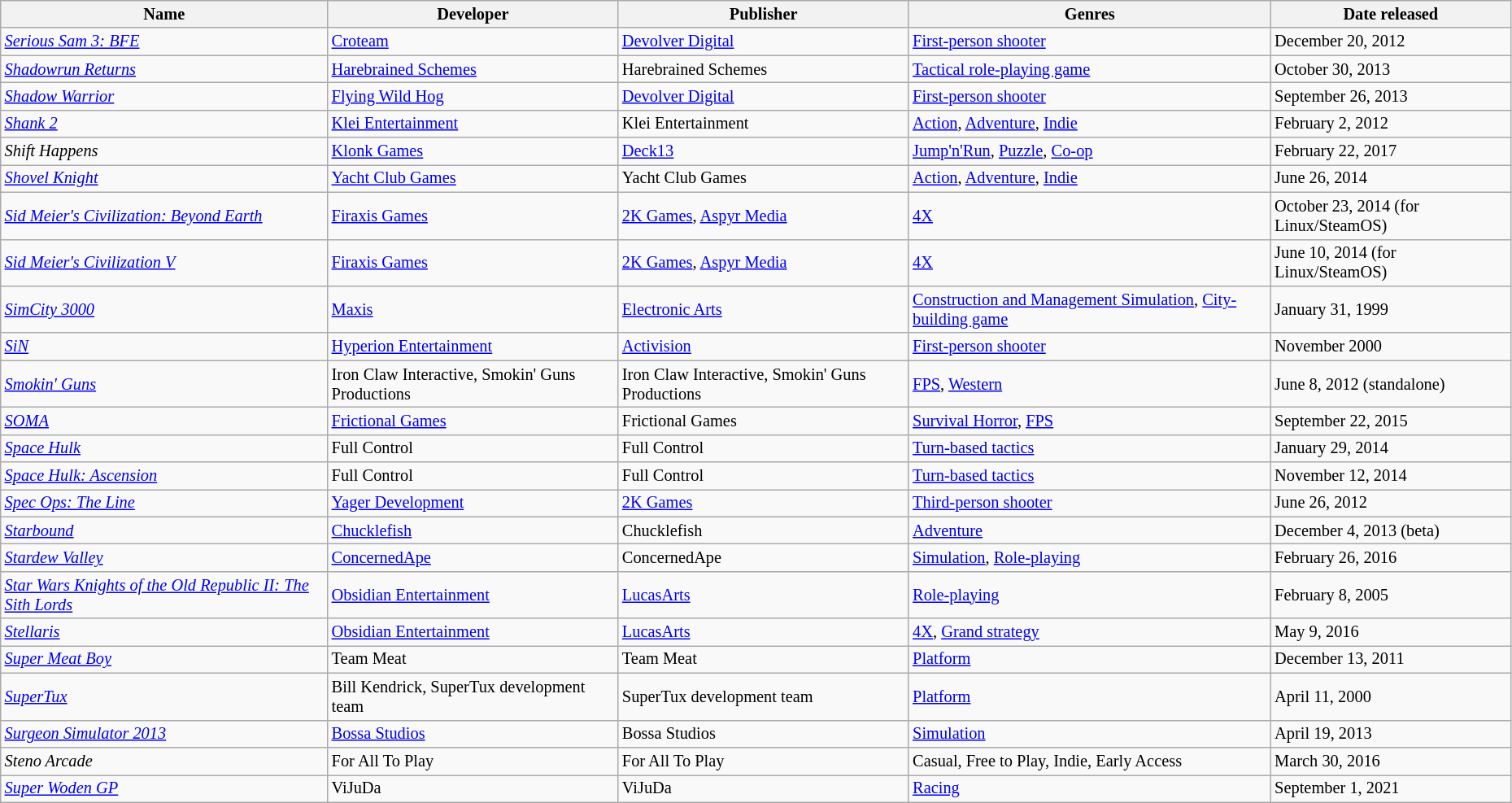<table class="wikitable sortable" style="font-size:85%; width:98%">
<tr>
<th>Name</th>
<th>Developer</th>
<th>Publisher</th>
<th>Genres</th>
<th>Date released</th>
</tr>
<tr>
<td><em><a href='#'>Serious Sam 3: BFE</a></em></td>
<td><a href='#'>Croteam</a></td>
<td><a href='#'>Devolver Digital</a></td>
<td><a href='#'>First-person shooter</a></td>
<td>December 20, 2012</td>
</tr>
<tr>
<td><em><a href='#'>Shadowrun Returns</a></em></td>
<td><a href='#'>Harebrained Schemes</a></td>
<td>Harebrained Schemes</td>
<td><a href='#'>Tactical role-playing game</a></td>
<td>October 30, 2013</td>
</tr>
<tr>
<td><em><a href='#'>Shadow Warrior</a></em></td>
<td><a href='#'>Flying Wild Hog</a></td>
<td><a href='#'>Devolver Digital</a></td>
<td><a href='#'>First-person shooter</a></td>
<td>September 26, 2013</td>
</tr>
<tr>
<td><em><a href='#'>Shank 2</a></em></td>
<td><a href='#'>Klei Entertainment</a></td>
<td>Klei Entertainment</td>
<td><a href='#'>Action</a>, <a href='#'>Adventure</a>, <a href='#'>Indie</a></td>
<td>February 2, 2012</td>
</tr>
<tr>
<td><em>Shift Happens</em></td>
<td><a href='#'>Klonk Games</a></td>
<td><a href='#'>Deck13</a></td>
<td><a href='#'>Jump'n'Run</a>, <a href='#'>Puzzle</a>, <a href='#'>Co-op</a></td>
<td>February 22, 2017</td>
</tr>
<tr>
<td><em><a href='#'>Shovel Knight</a></em></td>
<td><a href='#'>Yacht Club Games</a></td>
<td>Yacht Club Games</td>
<td><a href='#'>Action</a>, <a href='#'>Adventure</a>, <a href='#'>Indie</a></td>
<td>June 26, 2014</td>
</tr>
<tr>
<td><em><a href='#'>Sid Meier's Civilization: Beyond Earth</a></em></td>
<td><a href='#'>Firaxis Games</a></td>
<td><a href='#'>2K Games</a>, <a href='#'>Aspyr Media</a></td>
<td><a href='#'>4X</a></td>
<td>October 23, 2014 (for Linux/SteamOS)</td>
</tr>
<tr>
<td><em><a href='#'>Sid Meier's Civilization V</a></em></td>
<td><a href='#'>Firaxis Games</a></td>
<td><a href='#'>2K Games</a>, <a href='#'>Aspyr Media</a></td>
<td><a href='#'>4X</a></td>
<td>June 10, 2014 (for Linux/SteamOS)</td>
</tr>
<tr>
<td><em><a href='#'>SimCity 3000</a></em></td>
<td><a href='#'>Maxis</a></td>
<td><a href='#'>Electronic Arts</a></td>
<td><a href='#'>Construction and Management Simulation</a>, <a href='#'>City-building game</a></td>
<td>January 31, 1999</td>
</tr>
<tr>
<td><em><a href='#'>SiN</a></em></td>
<td><a href='#'>Hyperion Entertainment</a></td>
<td><a href='#'>Activision</a></td>
<td><a href='#'>First-person shooter</a></td>
<td>November 2000</td>
</tr>
<tr>
<td><em><a href='#'>Smokin' Guns</a></em></td>
<td>Iron Claw Interactive, Smokin' Guns Productions</td>
<td>Iron Claw Interactive, Smokin' Guns Productions</td>
<td><a href='#'>FPS</a>, <a href='#'>Western</a></td>
<td>June 8, 2012 (standalone)</td>
</tr>
<tr>
<td><em><a href='#'>SOMA</a></em></td>
<td><a href='#'>Frictional Games</a></td>
<td>Frictional Games</td>
<td><a href='#'>Survival Horror</a>, <a href='#'>FPS</a></td>
<td>September 22, 2015</td>
</tr>
<tr>
<td><em><a href='#'>Space Hulk</a></em></td>
<td>Full Control</td>
<td>Full Control</td>
<td><a href='#'>Turn-based tactics</a></td>
<td>January 29, 2014</td>
</tr>
<tr>
<td><em><a href='#'>Space Hulk: Ascension</a></em></td>
<td>Full Control</td>
<td>Full Control</td>
<td><a href='#'>Turn-based tactics</a></td>
<td>November 12, 2014</td>
</tr>
<tr>
<td><em><a href='#'>Spec Ops: The Line</a></em></td>
<td><a href='#'>Yager Development</a></td>
<td><a href='#'>2K Games</a></td>
<td><a href='#'>Third-person shooter</a></td>
<td>June 26, 2012</td>
</tr>
<tr>
<td><em><a href='#'>Starbound</a></em></td>
<td><a href='#'>Chucklefish</a></td>
<td>Chucklefish</td>
<td><a href='#'>Adventure</a></td>
<td>December 4, 2013 (beta)</td>
</tr>
<tr>
<td><em><a href='#'>Stardew Valley</a></em></td>
<td><a href='#'>ConcernedApe</a></td>
<td>ConcernedApe</td>
<td><a href='#'>Simulation</a>, <a href='#'>Role-playing</a></td>
<td>February 26, 2016</td>
</tr>
<tr>
<td><em><a href='#'>Star Wars Knights of the Old Republic II: The Sith Lords</a></em></td>
<td><a href='#'>Obsidian Entertainment</a></td>
<td><a href='#'>LucasArts</a></td>
<td><a href='#'>Role-playing</a></td>
<td>February 8, 2005</td>
</tr>
<tr>
<td><em><a href='#'>Stellaris</a></em></td>
<td><a href='#'>Obsidian Entertainment</a></td>
<td><a href='#'>LucasArts</a></td>
<td><a href='#'>4X</a>, <a href='#'>Grand strategy</a></td>
<td>May 9, 2016</td>
</tr>
<tr>
<td><em><a href='#'>Super Meat Boy</a></em></td>
<td>Team Meat</td>
<td>Team Meat</td>
<td><a href='#'>Platform</a></td>
<td>December 13, 2011</td>
</tr>
<tr>
<td><em><a href='#'>SuperTux</a></em></td>
<td>Bill Kendrick, SuperTux development team</td>
<td>SuperTux development team</td>
<td><a href='#'>Platform</a></td>
<td>April 11, 2000</td>
</tr>
<tr>
<td><em><a href='#'>Surgeon Simulator 2013</a></em></td>
<td><a href='#'>Bossa Studios</a></td>
<td>Bossa Studios</td>
<td><a href='#'>Simulation</a></td>
<td>April 19, 2013</td>
</tr>
<tr>
<td><em>Steno Arcade</em></td>
<td>For All To Play</td>
<td>For All To Play</td>
<td>Casual, Free to Play, Indie, Early Access</td>
<td>March 30, 2016</td>
</tr>
<tr>
<td><em><a href='#'>Super Woden GP</a></em></td>
<td>ViJuDa</td>
<td>ViJuDa</td>
<td><a href='#'>Racing</a></td>
<td>September 1, 2021</td>
</tr>
</table>
